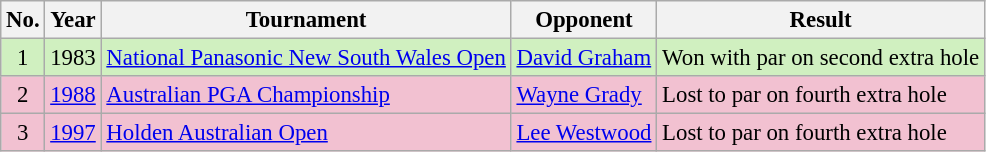<table class="wikitable" style="font-size:95%;">
<tr>
<th>No.</th>
<th>Year</th>
<th>Tournament</th>
<th>Opponent</th>
<th>Result</th>
</tr>
<tr style="background:#D0F0C0;">
<td align=center>1</td>
<td>1983</td>
<td><a href='#'>National Panasonic New South Wales Open</a></td>
<td> <a href='#'>David Graham</a></td>
<td>Won with par on second extra hole</td>
</tr>
<tr style="background:#F2C1D1;">
<td align=center>2</td>
<td><a href='#'>1988</a></td>
<td><a href='#'>Australian PGA Championship</a></td>
<td> <a href='#'>Wayne Grady</a></td>
<td>Lost to par on fourth extra hole</td>
</tr>
<tr style="background:#F2C1D1;">
<td align=center>3</td>
<td><a href='#'>1997</a></td>
<td><a href='#'>Holden Australian Open</a></td>
<td> <a href='#'>Lee Westwood</a></td>
<td>Lost to par on fourth extra hole</td>
</tr>
</table>
